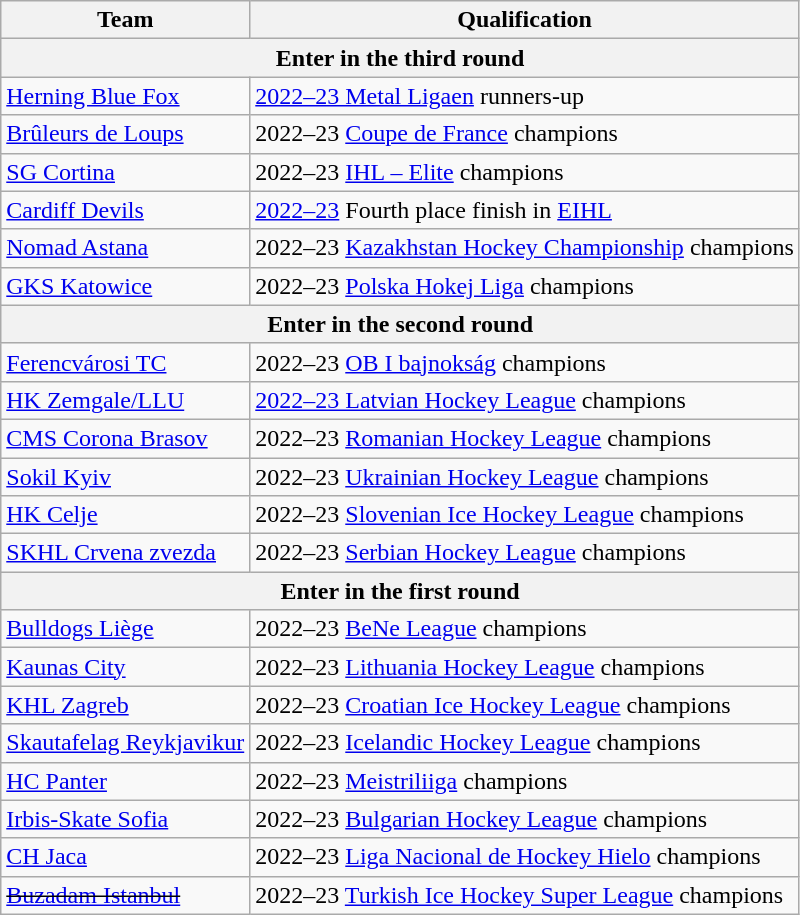<table class="wikitable">
<tr>
<th>Team</th>
<th>Qualification</th>
</tr>
<tr>
<th colspan=2>Enter in the third round</th>
</tr>
<tr>
<td> <a href='#'>Herning Blue Fox</a></td>
<td><a href='#'>2022–23 Metal Ligaen</a> runners-up</td>
</tr>
<tr>
<td> <a href='#'>Brûleurs de Loups</a></td>
<td>2022–23 <a href='#'>Coupe de France</a> champions</td>
</tr>
<tr>
<td> <a href='#'>SG Cortina</a></td>
<td>2022–23 <a href='#'>IHL – Elite</a> champions</td>
</tr>
<tr>
<td> <a href='#'>Cardiff Devils</a></td>
<td><a href='#'>2022–23</a> Fourth place finish in <a href='#'>EIHL</a> </td>
</tr>
<tr>
<td> <a href='#'>Nomad Astana</a></td>
<td>2022–23 <a href='#'>Kazakhstan Hockey Championship</a> champions</td>
</tr>
<tr>
<td> <a href='#'>GKS Katowice</a></td>
<td>2022–23 <a href='#'>Polska Hokej Liga</a> champions</td>
</tr>
<tr>
<th colspan=2>Enter in the second round</th>
</tr>
<tr>
<td> <a href='#'>Ferencvárosi TC</a></td>
<td>2022–23 <a href='#'>OB I bajnokság</a> champions</td>
</tr>
<tr>
<td> <a href='#'>HK Zemgale/LLU</a></td>
<td><a href='#'>2022–23 Latvian Hockey League</a> champions</td>
</tr>
<tr>
<td> <a href='#'>CMS Corona Brasov</a></td>
<td>2022–23 <a href='#'>Romanian Hockey League</a> champions</td>
</tr>
<tr>
<td> <a href='#'>Sokil Kyiv</a></td>
<td>2022–23 <a href='#'>Ukrainian Hockey League</a> champions</td>
</tr>
<tr>
<td> <a href='#'>HK Celje</a></td>
<td>2022–23 <a href='#'>Slovenian Ice Hockey League</a> champions</td>
</tr>
<tr>
<td> <a href='#'>SKHL Crvena zvezda</a></td>
<td>2022–23 <a href='#'>Serbian Hockey League</a> champions</td>
</tr>
<tr>
<th colspan=2>Enter in the first round</th>
</tr>
<tr>
<td> <a href='#'>Bulldogs Liège</a></td>
<td>2022–23 <a href='#'>BeNe League</a> champions</td>
</tr>
<tr>
<td> <a href='#'>Kaunas City</a></td>
<td>2022–23 <a href='#'>Lithuania Hockey League</a> champions</td>
</tr>
<tr>
<td> <a href='#'>KHL Zagreb</a></td>
<td>2022–23 <a href='#'>Croatian Ice Hockey League</a> champions</td>
</tr>
<tr>
<td> <a href='#'>Skautafelag Reykjavikur</a></td>
<td>2022–23 <a href='#'>Icelandic Hockey League</a> champions</td>
</tr>
<tr>
<td> <a href='#'>HC Panter</a></td>
<td>2022–23 <a href='#'>Meistriliiga</a> champions</td>
</tr>
<tr>
<td> <a href='#'>Irbis-Skate Sofia</a></td>
<td>2022–23 <a href='#'>Bulgarian Hockey League</a> champions</td>
</tr>
<tr>
<td> <a href='#'>CH Jaca</a></td>
<td>2022–23 <a href='#'>Liga Nacional de Hockey Hielo</a> champions</td>
</tr>
<tr>
<td> <s><a href='#'>Buzadam Istanbul</a></s></td>
<td>2022–23 <a href='#'>Turkish Ice Hockey Super League</a> champions</td>
</tr>
</table>
